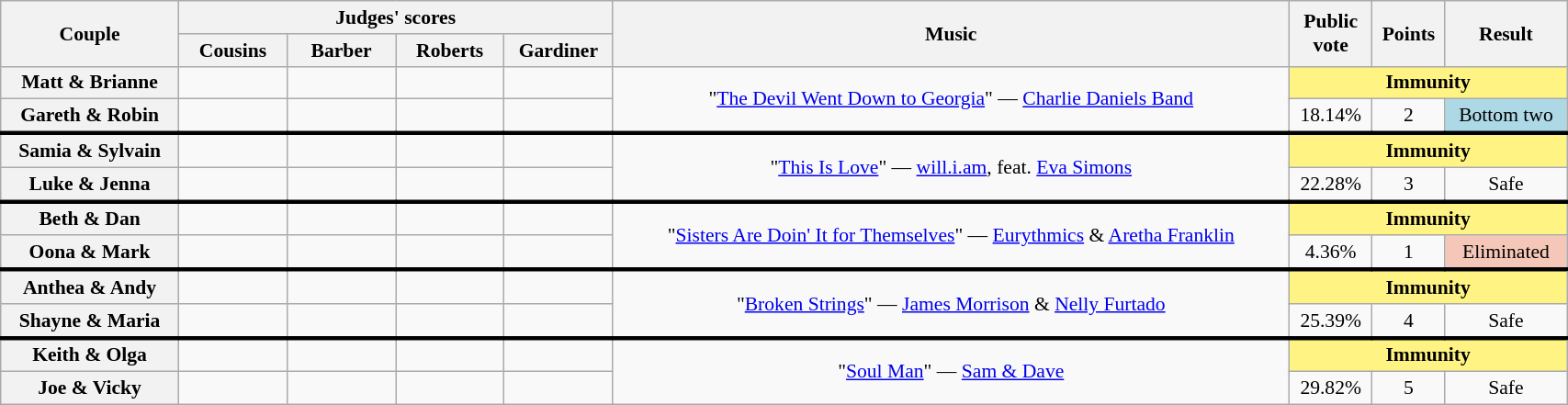<table class="wikitable unsortable" style="text-align:center; font-size:90%; width:90%">
<tr>
<th scope="col" rowspan=2>Couple</th>
<th scope="col" colspan=4>Judges' scores</th>
<th scope="col" rowspan=2>Music</th>
<th scope="col" rowspan=2>Public<br>vote</th>
<th scope="col" rowspan=2>Points</th>
<th scope="col" rowspan=2>Result</th>
</tr>
<tr>
<th style="width:5em;">Cousins</th>
<th style="width:5em;">Barber</th>
<th style="width:5em;">Roberts</th>
<th style="width:5em;">Gardiner</th>
</tr>
<tr>
<th scope="row">Matt & Brianne</th>
<td></td>
<td></td>
<td></td>
<td></td>
<td rowspan=2>"<a href='#'>The Devil Went Down to Georgia</a>" — <a href='#'>Charlie Daniels Band</a></td>
<td colspan="3" bgcolor="fff383"><strong>Immunity</strong></td>
</tr>
<tr>
<th scope="row">Gareth & Robin</th>
<td></td>
<td></td>
<td></td>
<td></td>
<td>18.14%</td>
<td>2</td>
<td bgcolor=lightblue>Bottom two</td>
</tr>
<tr style="border-top:3px solid">
<th scope="row">Samia & Sylvain</th>
<td></td>
<td></td>
<td></td>
<td></td>
<td rowspan=2>"<a href='#'>This Is Love</a>" — <a href='#'>will.i.am</a>, feat. <a href='#'>Eva Simons</a></td>
<td colspan="3" bgcolor="fff383"><strong>Immunity</strong></td>
</tr>
<tr>
<th scope="row">Luke & Jenna</th>
<td></td>
<td></td>
<td></td>
<td></td>
<td>22.28%</td>
<td>3</td>
<td>Safe</td>
</tr>
<tr style="border-top:3px solid">
<th scope="row">Beth & Dan</th>
<td></td>
<td></td>
<td></td>
<td></td>
<td rowspan=2>"<a href='#'>Sisters Are Doin' It for Themselves</a>" — <a href='#'>Eurythmics</a> & <a href='#'>Aretha Franklin</a></td>
<td colspan="3" bgcolor="fff383"><strong>Immunity</strong></td>
</tr>
<tr>
<th scope="row">Oona & Mark</th>
<td></td>
<td></td>
<td></td>
<td></td>
<td>4.36%</td>
<td>1</td>
<td bgcolor=f4c7b8>Eliminated</td>
</tr>
<tr style="border-top:3px solid">
<th scope="row">Anthea & Andy</th>
<td></td>
<td></td>
<td></td>
<td></td>
<td rowspan=2>"<a href='#'>Broken Strings</a>" — <a href='#'>James Morrison</a> & <a href='#'>Nelly Furtado</a></td>
<td colspan="3" bgcolor="fff383"><strong>Immunity</strong></td>
</tr>
<tr>
<th scope="row">Shayne & Maria</th>
<td></td>
<td></td>
<td></td>
<td></td>
<td>25.39%</td>
<td>4</td>
<td>Safe</td>
</tr>
<tr style="border-top:3px solid">
<th scope="row">Keith & Olga</th>
<td></td>
<td></td>
<td></td>
<td></td>
<td rowspan=2>"<a href='#'>Soul Man</a>" — <a href='#'>Sam & Dave</a></td>
<td colspan="3" bgcolor="fff383"><strong>Immunity</strong></td>
</tr>
<tr>
<th scope="row">Joe & Vicky</th>
<td></td>
<td></td>
<td></td>
<td></td>
<td>29.82%</td>
<td>5</td>
<td>Safe</td>
</tr>
</table>
